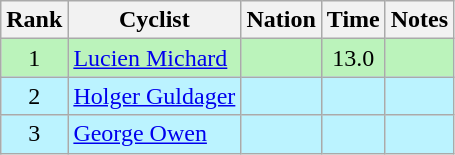<table class="wikitable sortable" style="text-align:center">
<tr>
<th>Rank</th>
<th>Cyclist</th>
<th>Nation</th>
<th>Time</th>
<th>Notes</th>
</tr>
<tr bgcolor=bbf3bb>
<td>1</td>
<td align=left><a href='#'>Lucien Michard</a></td>
<td align=left></td>
<td>13.0</td>
<td></td>
</tr>
<tr bgcolor=bbf3ff>
<td>2</td>
<td align=left><a href='#'>Holger Guldager</a></td>
<td align=left></td>
<td></td>
<td></td>
</tr>
<tr bgcolor=bbf3ff>
<td>3</td>
<td align=left><a href='#'>George Owen</a></td>
<td align=left></td>
<td></td>
<td></td>
</tr>
</table>
